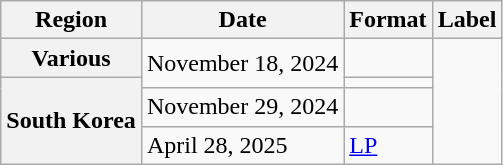<table class="wikitable plainrowheaders">
<tr>
<th scope="col">Region</th>
<th scope="col">Date</th>
<th scope="col">Format</th>
<th scope="col">Label</th>
</tr>
<tr>
<th scope="row">Various </th>
<td rowspan="2">November 18, 2024</td>
<td></td>
<td rowspan="4"></td>
</tr>
<tr>
<th scope="row" rowspan="3">South Korea</th>
<td></td>
</tr>
<tr>
<td>November 29, 2024</td>
<td></td>
</tr>
<tr>
<td>April 28, 2025</td>
<td><a href='#'>LP</a></td>
</tr>
</table>
